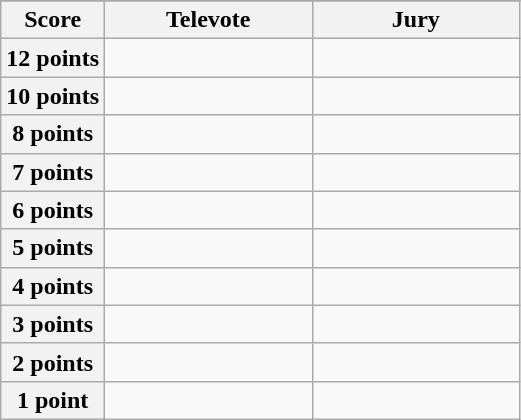<table class="wikitable">
<tr>
</tr>
<tr>
<th scope="col" width="20%">Score</th>
<th scope="col" width="40%">Televote</th>
<th scope="col" width="40%">Jury</th>
</tr>
<tr>
<th scope="row">12 points</th>
<td></td>
<td></td>
</tr>
<tr>
<th scope="row">10 points</th>
<td></td>
<td></td>
</tr>
<tr>
<th scope="row">8 points</th>
<td></td>
<td></td>
</tr>
<tr>
<th scope="row">7 points</th>
<td></td>
<td></td>
</tr>
<tr>
<th scope="row">6 points</th>
<td></td>
<td></td>
</tr>
<tr>
<th scope="row">5 points</th>
<td></td>
<td></td>
</tr>
<tr>
<th scope="row">4 points</th>
<td></td>
<td></td>
</tr>
<tr>
<th scope="row">3 points</th>
<td></td>
<td></td>
</tr>
<tr>
<th scope="row">2 points</th>
<td></td>
<td></td>
</tr>
<tr>
<th scope="row">1 point</th>
<td></td>
<td></td>
</tr>
</table>
